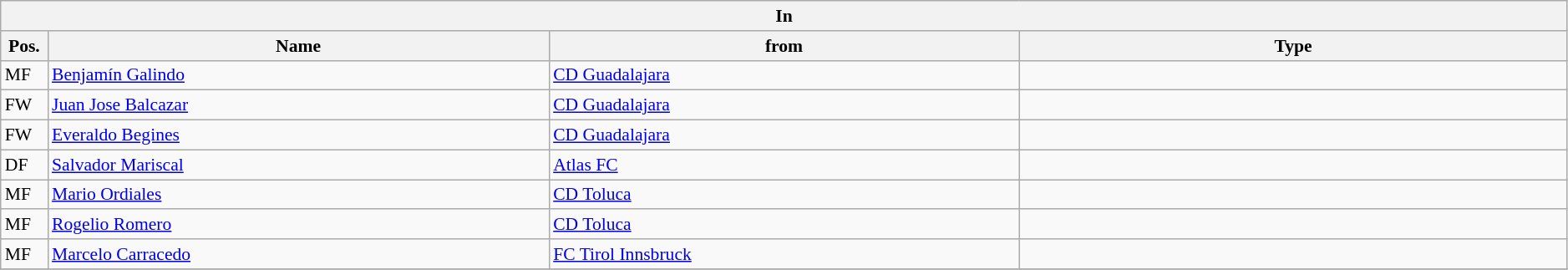<table class="wikitable" style="font-size:90%;width:99%;">
<tr>
<th colspan="4">In</th>
</tr>
<tr>
<th width=3%>Pos.</th>
<th width=32%>Name</th>
<th width=30%>from</th>
<th width=35%>Type</th>
</tr>
<tr>
<td>MF</td>
<td><a href='#'>Benjamín Galindo</a></td>
<td><a href='#'>CD Guadalajara</a></td>
<td></td>
</tr>
<tr>
<td>FW</td>
<td><a href='#'>Juan Jose Balcazar</a></td>
<td><a href='#'>CD Guadalajara</a></td>
<td></td>
</tr>
<tr>
<td>FW</td>
<td><a href='#'>Everaldo Begines</a></td>
<td><a href='#'>CD Guadalajara</a></td>
<td></td>
</tr>
<tr>
<td>DF</td>
<td><a href='#'>Salvador Mariscal</a></td>
<td><a href='#'>Atlas FC</a></td>
<td></td>
</tr>
<tr>
<td>MF</td>
<td><a href='#'>Mario Ordiales</a></td>
<td><a href='#'>CD Toluca</a></td>
<td></td>
</tr>
<tr>
<td>MF</td>
<td><a href='#'>Rogelio Romero</a></td>
<td><a href='#'>CD Toluca</a></td>
<td></td>
</tr>
<tr>
<td>MF</td>
<td><a href='#'>Marcelo Carracedo</a></td>
<td><a href='#'>FC Tirol Innsbruck</a></td>
<td></td>
</tr>
<tr>
</tr>
</table>
